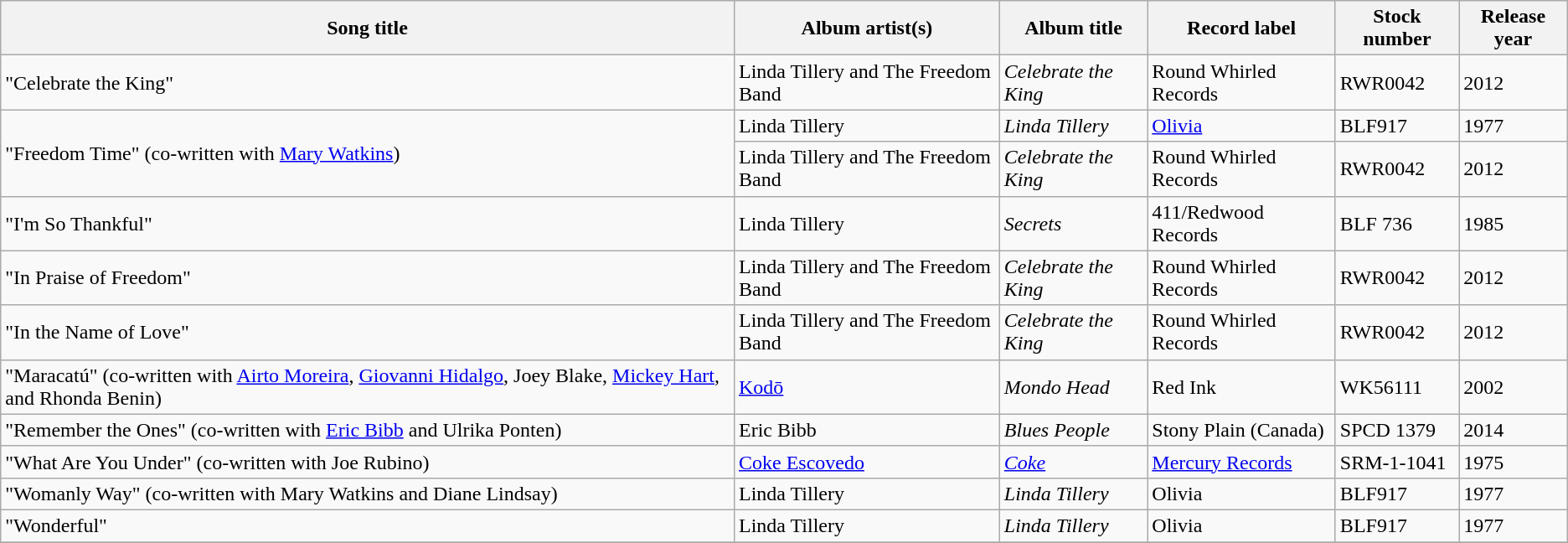<table class="wikitable sortable">
<tr>
<th scope="col">Song title</th>
<th scope="col">Album artist(s)</th>
<th scope="col">Album title</th>
<th scope="col">Record label</th>
<th scope="col">Stock number</th>
<th scope="col">Release year</th>
</tr>
<tr>
<td>"Celebrate the King"</td>
<td>Linda Tillery and The Freedom Band</td>
<td><em>Celebrate the King</em></td>
<td>Round Whirled Records</td>
<td>RWR0042</td>
<td>2012</td>
</tr>
<tr>
<td rowspan="2">"Freedom Time" (co-written with <a href='#'>Mary Watkins</a>)</td>
<td>Linda Tillery</td>
<td><em>Linda Tillery</em></td>
<td><a href='#'>Olivia</a></td>
<td>BLF917</td>
<td>1977</td>
</tr>
<tr>
<td>Linda Tillery and The Freedom Band</td>
<td><em>Celebrate the King</em></td>
<td>Round Whirled Records</td>
<td>RWR0042</td>
<td>2012</td>
</tr>
<tr>
<td>"I'm So Thankful"</td>
<td>Linda Tillery</td>
<td><em>Secrets</em></td>
<td>411/Redwood Records</td>
<td>BLF 736</td>
<td>1985</td>
</tr>
<tr>
<td>"In Praise of Freedom"</td>
<td>Linda Tillery and The Freedom Band</td>
<td><em>Celebrate the King</em></td>
<td>Round Whirled Records</td>
<td>RWR0042</td>
<td>2012</td>
</tr>
<tr>
<td>"In the Name of Love"</td>
<td>Linda Tillery and The Freedom Band</td>
<td><em>Celebrate the King</em></td>
<td>Round Whirled Records</td>
<td>RWR0042</td>
<td>2012</td>
</tr>
<tr>
<td>"Maracatú" (co-written with <a href='#'>Airto Moreira</a>, <a href='#'>Giovanni Hidalgo</a>, Joey Blake, <a href='#'>Mickey Hart</a>, and Rhonda Benin)</td>
<td><a href='#'>Kodō</a></td>
<td><em>Mondo Head</em></td>
<td>Red Ink</td>
<td>WK56111</td>
<td>2002</td>
</tr>
<tr>
<td>"Remember the Ones" (co-written with <a href='#'>Eric Bibb</a> and Ulrika Ponten)</td>
<td>Eric Bibb</td>
<td><em>Blues People</em></td>
<td>Stony Plain (Canada)</td>
<td>SPCD 1379</td>
<td>2014</td>
</tr>
<tr>
<td>"What Are You Under" (co-written with Joe Rubino)</td>
<td><a href='#'>Coke Escovedo</a></td>
<td><em><a href='#'>Coke</a></em></td>
<td><a href='#'>Mercury Records</a></td>
<td>SRM-1-1041</td>
<td>1975</td>
</tr>
<tr>
<td>"Womanly Way" (co-written with Mary Watkins and Diane Lindsay)</td>
<td>Linda Tillery</td>
<td><em>Linda Tillery</em></td>
<td>Olivia</td>
<td>BLF917</td>
<td>1977</td>
</tr>
<tr>
<td>"Wonderful"</td>
<td>Linda Tillery</td>
<td><em>Linda Tillery</em></td>
<td>Olivia</td>
<td>BLF917</td>
<td>1977</td>
</tr>
<tr>
</tr>
</table>
